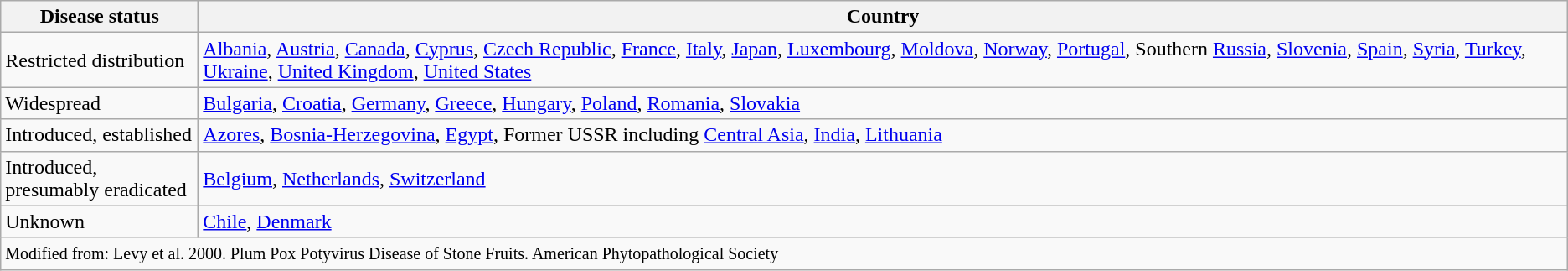<table class="wikitable">
<tr>
<th width="150">Disease status</th>
<th>Country</th>
</tr>
<tr>
<td>Restricted distribution</td>
<td><a href='#'>Albania</a>, <a href='#'>Austria</a>, <a href='#'>Canada</a>, <a href='#'>Cyprus</a>, <a href='#'>Czech Republic</a>, <a href='#'>France</a>, <a href='#'>Italy</a>, <a href='#'>Japan</a>, <a href='#'>Luxembourg</a>, <a href='#'>Moldova</a>, <a href='#'>Norway</a>, <a href='#'>Portugal</a>, Southern <a href='#'>Russia</a>, <a href='#'>Slovenia</a>, <a href='#'>Spain</a>, <a href='#'>Syria</a>, <a href='#'>Turkey</a>, <a href='#'>Ukraine</a>, <a href='#'>United Kingdom</a>, <a href='#'>United States</a></td>
</tr>
<tr>
<td>Widespread</td>
<td><a href='#'>Bulgaria</a>, <a href='#'>Croatia</a>, <a href='#'>Germany</a>, <a href='#'>Greece</a>, <a href='#'>Hungary</a>, <a href='#'>Poland</a>, <a href='#'>Romania</a>, <a href='#'>Slovakia</a></td>
</tr>
<tr>
<td>Introduced, established</td>
<td><a href='#'>Azores</a>, <a href='#'>Bosnia-Herzegovina</a>, <a href='#'>Egypt</a>, Former USSR including <a href='#'>Central Asia</a>, <a href='#'>India</a>, <a href='#'>Lithuania</a></td>
</tr>
<tr>
<td>Introduced, presumably eradicated</td>
<td><a href='#'>Belgium</a>, <a href='#'>Netherlands</a>, <a href='#'>Switzerland</a></td>
</tr>
<tr>
<td>Unknown</td>
<td><a href='#'>Chile</a>, <a href='#'>Denmark</a></td>
</tr>
<tr>
<td colspan="2"><small>Modified from: Levy et al. 2000. Plum Pox Potyvirus Disease of Stone Fruits. American Phytopathological Society</small></td>
</tr>
</table>
